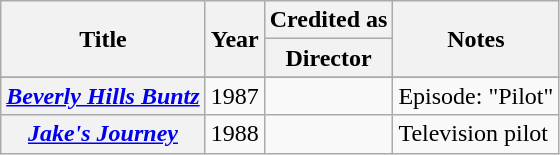<table class="wikitable sortable plainrowheaders">
<tr>
<th rowspan="2" scope="col">Title</th>
<th rowspan="2" scope="col">Year</th>
<th scope="col">Credited as</th>
<th rowspan="2" scope="col" class="unsortable">Notes</th>
</tr>
<tr>
<th>Director</th>
</tr>
<tr>
</tr>
<tr>
<th scope="row"><em><a href='#'>Beverly Hills Buntz</a></em></th>
<td>1987</td>
<td></td>
<td>Episode: "Pilot"</td>
</tr>
<tr>
<th scope="row"><em><a href='#'>Jake's Journey</a></em></th>
<td>1988</td>
<td></td>
<td>Television pilot</td>
</tr>
</table>
